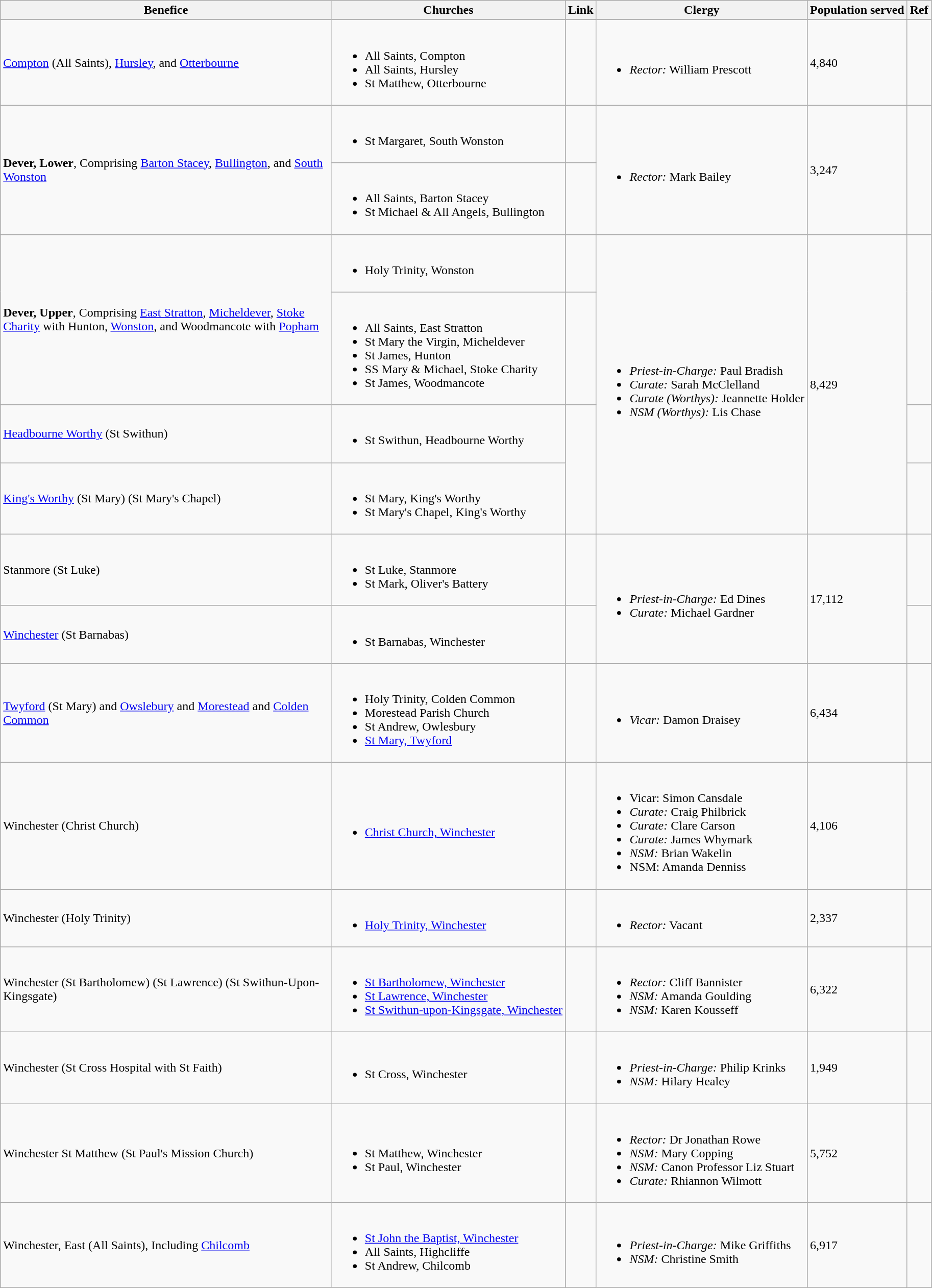<table class="wikitable">
<tr>
<th style="width:425px;">Benefice</th>
<th>Churches</th>
<th>Link</th>
<th>Clergy</th>
<th>Population served</th>
<th>Ref</th>
</tr>
<tr>
<td><a href='#'>Compton</a> (All Saints), <a href='#'>Hursley</a>, and <a href='#'>Otterbourne</a></td>
<td><br><ul><li>All Saints, Compton</li><li>All Saints, Hursley</li><li>St Matthew, Otterbourne</li></ul></td>
<td></td>
<td><br><ul><li><em>Rector:</em> William Prescott</li></ul></td>
<td>4,840</td>
<td></td>
</tr>
<tr>
<td rowspan="2"><strong>Dever, Lower</strong>, Comprising <a href='#'>Barton Stacey</a>, <a href='#'>Bullington</a>, and <a href='#'>South Wonston</a></td>
<td><br><ul><li>St Margaret, South Wonston</li></ul></td>
<td> </td>
<td rowspan="2"><br><ul><li><em>Rector:</em> Mark Bailey</li></ul></td>
<td rowspan="2">3,247</td>
<td rowspan="2"></td>
</tr>
<tr>
<td><br><ul><li>All Saints, Barton Stacey</li><li>St Michael & All Angels, Bullington</li></ul></td>
<td></td>
</tr>
<tr>
<td rowspan="2"><strong>Dever, Upper</strong>, Comprising <a href='#'>East Stratton</a>, <a href='#'>Micheldever</a>, <a href='#'>Stoke Charity</a> with Hunton, <a href='#'>Wonston</a>, and Woodmancote with <a href='#'>Popham</a></td>
<td><br><ul><li>Holy Trinity, Wonston</li></ul></td>
<td></td>
<td rowspan="4"><br><ul><li><em>Priest-in-Charge:</em> Paul Bradish</li><li><em>Curate:</em> Sarah McClelland</li><li><em>Curate (Worthys):</em> Jeannette Holder</li><li><em>NSM (Worthys):</em> Lis Chase</li></ul></td>
<td rowspan="4">8,429</td>
<td rowspan="2"></td>
</tr>
<tr>
<td><br><ul><li>All Saints, East Stratton</li><li>St Mary the Virgin, Micheldever</li><li>St James, Hunton</li><li>SS Mary & Michael, Stoke Charity</li><li>St James, Woodmancote</li></ul></td>
<td></td>
</tr>
<tr>
<td><a href='#'>Headbourne Worthy</a> (St Swithun)</td>
<td><br><ul><li>St Swithun, Headbourne Worthy</li></ul></td>
<td rowspan="2"></td>
<td></td>
</tr>
<tr>
<td><a href='#'>King's Worthy</a> (St Mary) (St Mary's Chapel)</td>
<td><br><ul><li>St Mary, King's Worthy</li><li>St Mary's Chapel, King's Worthy</li></ul></td>
<td></td>
</tr>
<tr>
<td>Stanmore (St Luke)</td>
<td><br><ul><li>St Luke, Stanmore</li><li>St Mark, Oliver's Battery</li></ul></td>
<td></td>
<td rowspan="2"><br><ul><li><em>Priest-in-Charge:</em> Ed Dines</li><li><em>Curate:</em> Michael Gardner</li></ul></td>
<td rowspan="2">17,112</td>
<td></td>
</tr>
<tr>
<td><a href='#'>Winchester</a> (St Barnabas)</td>
<td><br><ul><li>St Barnabas, Winchester</li></ul></td>
<td></td>
<td></td>
</tr>
<tr>
<td><a href='#'>Twyford</a> (St Mary) and <a href='#'>Owslebury</a> and <a href='#'>Morestead</a> and <a href='#'>Colden Common</a></td>
<td><br><ul><li>Holy Trinity, Colden Common</li><li>Morestead Parish Church</li><li>St Andrew, Owlesbury</li><li><a href='#'>St Mary, Twyford</a></li></ul></td>
<td></td>
<td><br><ul><li><em>Vicar:</em> Damon Draisey</li></ul></td>
<td>6,434</td>
<td></td>
</tr>
<tr>
<td>Winchester (Christ Church)</td>
<td><br><ul><li><a href='#'>Christ Church, Winchester</a></li></ul></td>
<td></td>
<td><br><ul><li>Vicar: Simon Cansdale</li><li><em>Curate:</em> Craig Philbrick</li><li><em>Curate:</em> Clare Carson</li><li><em>Curate:</em> James Whymark</li><li><em>NSM:</em> Brian Wakelin</li><li>NSM: Amanda Denniss</li></ul></td>
<td>4,106</td>
<td></td>
</tr>
<tr>
<td>Winchester (Holy Trinity)</td>
<td><br><ul><li><a href='#'>Holy Trinity, Winchester</a></li></ul></td>
<td></td>
<td><br><ul><li><em>Rector:</em> Vacant</li></ul></td>
<td>2,337</td>
<td></td>
</tr>
<tr>
<td>Winchester (St Bartholomew) (St Lawrence) (St Swithun-Upon-Kingsgate)</td>
<td><br><ul><li><a href='#'>St Bartholomew, Winchester</a></li><li><a href='#'>St Lawrence, Winchester</a></li><li><a href='#'>St Swithun-upon-Kingsgate, Winchester</a></li></ul></td>
<td></td>
<td><br><ul><li><em>Rector:</em> Cliff Bannister</li><li><em>NSM:</em> Amanda Goulding</li><li><em>NSM:</em> Karen Kousseff</li></ul></td>
<td>6,322</td>
<td></td>
</tr>
<tr>
<td>Winchester (St Cross Hospital with St Faith)</td>
<td><br><ul><li>St Cross, Winchester</li></ul></td>
<td></td>
<td><br><ul><li><em>Priest-in-Charge:</em> Philip Krinks</li><li><em>NSM:</em> Hilary Healey</li></ul></td>
<td>1,949</td>
<td></td>
</tr>
<tr>
<td>Winchester St Matthew (St Paul's Mission Church)</td>
<td><br><ul><li>St Matthew, Winchester</li><li>St Paul, Winchester</li></ul></td>
<td></td>
<td><br><ul><li><em>Rector:</em> Dr Jonathan Rowe</li><li><em>NSM:</em> Mary Copping</li><li><em>NSM:</em> Canon Professor Liz Stuart</li><li><em>Curate:</em> Rhiannon Wilmott</li></ul></td>
<td>5,752</td>
<td></td>
</tr>
<tr>
<td>Winchester, East (All Saints), Including <a href='#'>Chilcomb</a></td>
<td><br><ul><li><a href='#'>St John the Baptist, Winchester</a></li><li>All Saints, Highcliffe</li><li>St Andrew, Chilcomb</li></ul></td>
<td></td>
<td><br><ul><li><em>Priest-in-Charge:</em> Mike Griffiths</li><li><em>NSM:</em> Christine Smith</li></ul></td>
<td>6,917</td>
<td></td>
</tr>
</table>
